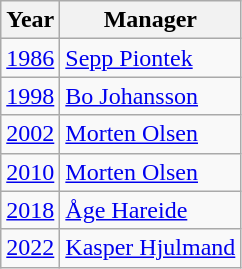<table class="wikitable">
<tr>
<th>Year</th>
<th>Manager</th>
</tr>
<tr>
<td align=center><a href='#'>1986</a></td>
<td> <a href='#'>Sepp Piontek</a></td>
</tr>
<tr>
<td align=center><a href='#'>1998</a></td>
<td> <a href='#'>Bo Johansson</a></td>
</tr>
<tr>
<td align=center><a href='#'>2002</a></td>
<td> <a href='#'>Morten Olsen</a></td>
</tr>
<tr>
<td align=center><a href='#'>2010</a></td>
<td> <a href='#'>Morten Olsen</a></td>
</tr>
<tr>
<td align=center><a href='#'>2018</a></td>
<td> <a href='#'>Åge Hareide</a></td>
</tr>
<tr>
<td align=center><a href='#'>2022</a></td>
<td> <a href='#'>Kasper Hjulmand</a></td>
</tr>
</table>
